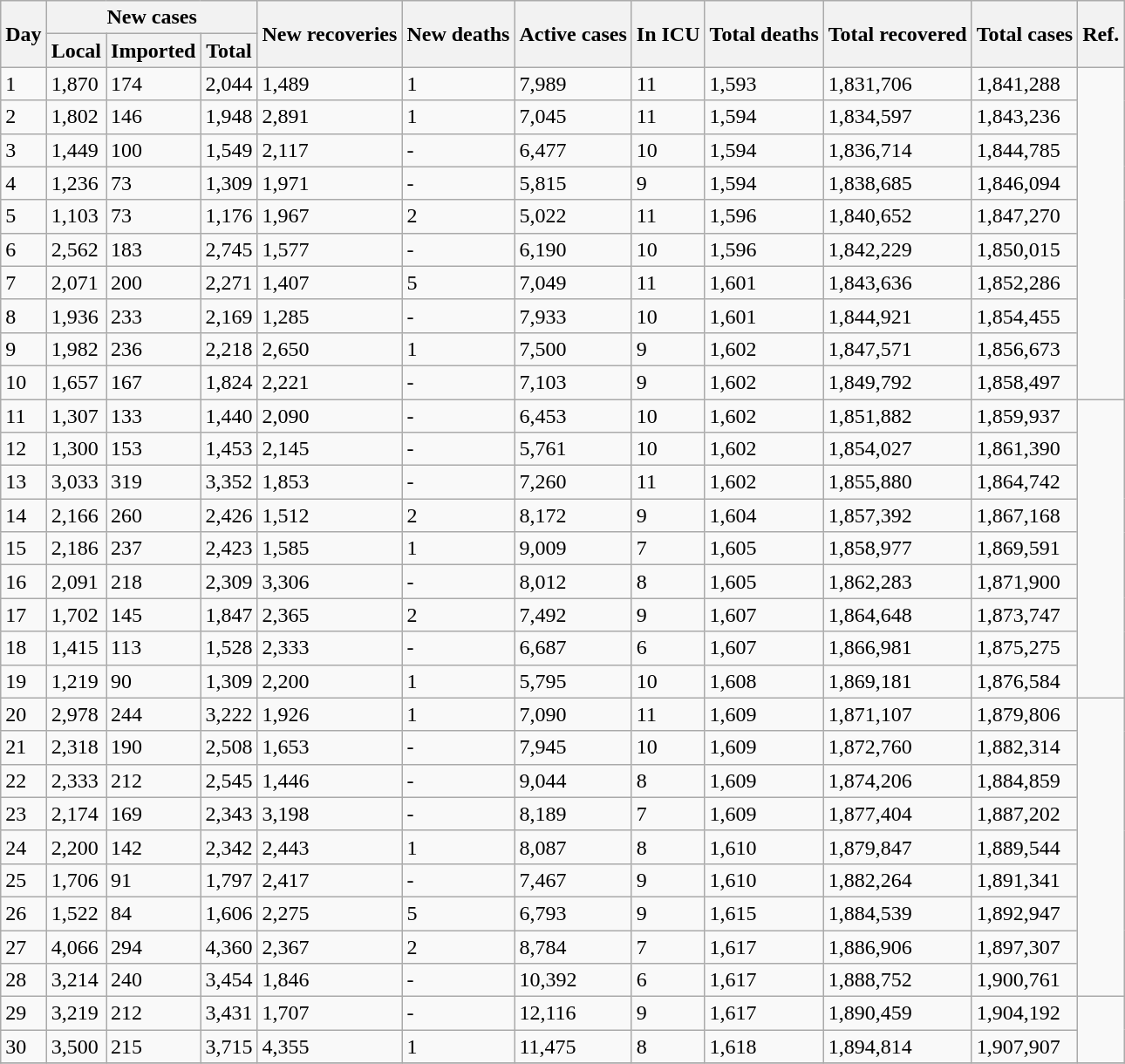<table class="wikitable">
<tr>
<th rowspan="2">Day</th>
<th colspan="3">New cases</th>
<th rowspan="2">New recoveries</th>
<th rowspan="2">New deaths</th>
<th rowspan="2">Active cases</th>
<th rowspan="2">In ICU</th>
<th rowspan="2">Total deaths</th>
<th rowspan="2">Total recovered</th>
<th rowspan="2">Total cases</th>
<th rowspan="2">Ref.</th>
</tr>
<tr>
<th>Local</th>
<th>Imported</th>
<th>Total</th>
</tr>
<tr>
<td>1</td>
<td>1,870</td>
<td>174</td>
<td>2,044</td>
<td>1,489</td>
<td>1</td>
<td>7,989</td>
<td>11</td>
<td>1,593</td>
<td>1,831,706</td>
<td>1,841,288</td>
<td rowspan="10"></td>
</tr>
<tr>
<td>2</td>
<td>1,802</td>
<td>146</td>
<td>1,948</td>
<td>2,891</td>
<td>1</td>
<td>7,045</td>
<td>11</td>
<td>1,594</td>
<td>1,834,597</td>
<td>1,843,236</td>
</tr>
<tr>
<td>3</td>
<td>1,449</td>
<td>100</td>
<td>1,549</td>
<td>2,117</td>
<td>-</td>
<td>6,477</td>
<td>10</td>
<td>1,594</td>
<td>1,836,714</td>
<td>1,844,785</td>
</tr>
<tr>
<td>4</td>
<td>1,236</td>
<td>73</td>
<td>1,309</td>
<td>1,971</td>
<td>-</td>
<td>5,815</td>
<td>9</td>
<td>1,594</td>
<td>1,838,685</td>
<td>1,846,094</td>
</tr>
<tr>
<td>5</td>
<td>1,103</td>
<td>73</td>
<td>1,176</td>
<td>1,967</td>
<td>2</td>
<td>5,022</td>
<td>11</td>
<td>1,596</td>
<td>1,840,652</td>
<td>1,847,270</td>
</tr>
<tr>
<td>6</td>
<td>2,562</td>
<td>183</td>
<td>2,745</td>
<td>1,577</td>
<td>-</td>
<td>6,190</td>
<td>10</td>
<td>1,596</td>
<td>1,842,229</td>
<td>1,850,015</td>
</tr>
<tr>
<td>7</td>
<td>2,071</td>
<td>200</td>
<td>2,271</td>
<td>1,407</td>
<td>5</td>
<td>7,049</td>
<td>11</td>
<td>1,601</td>
<td>1,843,636</td>
<td>1,852,286</td>
</tr>
<tr>
<td>8</td>
<td>1,936</td>
<td>233</td>
<td>2,169</td>
<td>1,285</td>
<td>-</td>
<td>7,933</td>
<td>10</td>
<td>1,601</td>
<td>1,844,921</td>
<td>1,854,455</td>
</tr>
<tr>
<td>9</td>
<td>1,982</td>
<td>236</td>
<td>2,218</td>
<td>2,650</td>
<td>1</td>
<td>7,500</td>
<td>9</td>
<td>1,602</td>
<td>1,847,571</td>
<td>1,856,673</td>
</tr>
<tr>
<td>10</td>
<td>1,657</td>
<td>167</td>
<td>1,824</td>
<td>2,221</td>
<td>-</td>
<td>7,103</td>
<td>9</td>
<td>1,602</td>
<td>1,849,792</td>
<td>1,858,497</td>
</tr>
<tr>
<td>11</td>
<td>1,307</td>
<td>133</td>
<td>1,440</td>
<td>2,090</td>
<td>-</td>
<td>6,453</td>
<td>10</td>
<td>1,602</td>
<td>1,851,882</td>
<td>1,859,937</td>
<td rowspan="9"></td>
</tr>
<tr>
<td>12</td>
<td>1,300</td>
<td>153</td>
<td>1,453</td>
<td>2,145</td>
<td>-</td>
<td>5,761</td>
<td>10</td>
<td>1,602</td>
<td>1,854,027</td>
<td>1,861,390</td>
</tr>
<tr>
<td>13</td>
<td>3,033</td>
<td>319</td>
<td>3,352</td>
<td>1,853</td>
<td>-</td>
<td>7,260</td>
<td>11</td>
<td>1,602</td>
<td>1,855,880</td>
<td>1,864,742</td>
</tr>
<tr>
<td>14</td>
<td>2,166</td>
<td>260</td>
<td>2,426</td>
<td>1,512</td>
<td>2</td>
<td>8,172</td>
<td>9</td>
<td>1,604</td>
<td>1,857,392</td>
<td>1,867,168</td>
</tr>
<tr>
<td>15</td>
<td>2,186</td>
<td>237</td>
<td>2,423</td>
<td>1,585</td>
<td>1</td>
<td>9,009</td>
<td>7</td>
<td>1,605</td>
<td>1,858,977</td>
<td>1,869,591</td>
</tr>
<tr>
<td>16</td>
<td>2,091</td>
<td>218</td>
<td>2,309</td>
<td>3,306</td>
<td>-</td>
<td>8,012</td>
<td>8</td>
<td>1,605</td>
<td>1,862,283</td>
<td>1,871,900</td>
</tr>
<tr>
<td>17</td>
<td>1,702</td>
<td>145</td>
<td>1,847</td>
<td>2,365</td>
<td>2</td>
<td>7,492</td>
<td>9</td>
<td>1,607</td>
<td>1,864,648</td>
<td>1,873,747</td>
</tr>
<tr>
<td>18</td>
<td>1,415</td>
<td>113</td>
<td>1,528</td>
<td>2,333</td>
<td>-</td>
<td>6,687</td>
<td>6</td>
<td>1,607</td>
<td>1,866,981</td>
<td>1,875,275</td>
</tr>
<tr>
<td>19</td>
<td>1,219</td>
<td>90</td>
<td>1,309</td>
<td>2,200</td>
<td>1</td>
<td>5,795</td>
<td>10</td>
<td>1,608</td>
<td>1,869,181</td>
<td>1,876,584</td>
</tr>
<tr>
<td>20</td>
<td>2,978</td>
<td>244</td>
<td>3,222</td>
<td>1,926</td>
<td>1</td>
<td>7,090</td>
<td>11</td>
<td>1,609</td>
<td>1,871,107</td>
<td>1,879,806</td>
<td rowspan="9"></td>
</tr>
<tr>
<td>21</td>
<td>2,318</td>
<td>190</td>
<td>2,508</td>
<td>1,653</td>
<td>-</td>
<td>7,945</td>
<td>10</td>
<td>1,609</td>
<td>1,872,760</td>
<td>1,882,314</td>
</tr>
<tr>
<td>22</td>
<td>2,333</td>
<td>212</td>
<td>2,545</td>
<td>1,446</td>
<td>-</td>
<td>9,044</td>
<td>8</td>
<td>1,609</td>
<td>1,874,206</td>
<td>1,884,859</td>
</tr>
<tr>
<td>23</td>
<td>2,174</td>
<td>169</td>
<td>2,343</td>
<td>3,198</td>
<td>-</td>
<td>8,189</td>
<td>7</td>
<td>1,609</td>
<td>1,877,404</td>
<td>1,887,202</td>
</tr>
<tr>
<td>24</td>
<td>2,200</td>
<td>142</td>
<td>2,342</td>
<td>2,443</td>
<td>1</td>
<td>8,087</td>
<td>8</td>
<td>1,610</td>
<td>1,879,847</td>
<td>1,889,544</td>
</tr>
<tr>
<td>25</td>
<td>1,706</td>
<td>91</td>
<td>1,797</td>
<td>2,417</td>
<td>-</td>
<td>7,467</td>
<td>9</td>
<td>1,610</td>
<td>1,882,264</td>
<td>1,891,341</td>
</tr>
<tr>
<td>26</td>
<td>1,522</td>
<td>84</td>
<td>1,606</td>
<td>2,275</td>
<td>5</td>
<td>6,793</td>
<td>9</td>
<td>1,615</td>
<td>1,884,539</td>
<td>1,892,947</td>
</tr>
<tr>
<td>27</td>
<td>4,066</td>
<td>294</td>
<td>4,360</td>
<td>2,367</td>
<td>2</td>
<td>8,784</td>
<td>7</td>
<td>1,617</td>
<td>1,886,906</td>
<td>1,897,307</td>
</tr>
<tr>
<td>28</td>
<td>3,214</td>
<td>240</td>
<td>3,454</td>
<td>1,846</td>
<td>-</td>
<td>10,392</td>
<td>6</td>
<td>1,617</td>
<td>1,888,752</td>
<td>1,900,761</td>
</tr>
<tr>
<td>29</td>
<td>3,219</td>
<td>212</td>
<td>3,431</td>
<td>1,707</td>
<td>-</td>
<td>12,116</td>
<td>9</td>
<td>1,617</td>
<td>1,890,459</td>
<td>1,904,192</td>
<td rowspan="2"></td>
</tr>
<tr>
<td>30</td>
<td>3,500</td>
<td>215</td>
<td>3,715</td>
<td>4,355</td>
<td>1</td>
<td>11,475</td>
<td>8</td>
<td>1,618</td>
<td>1,894,814</td>
<td>1,907,907</td>
</tr>
<tr>
</tr>
</table>
